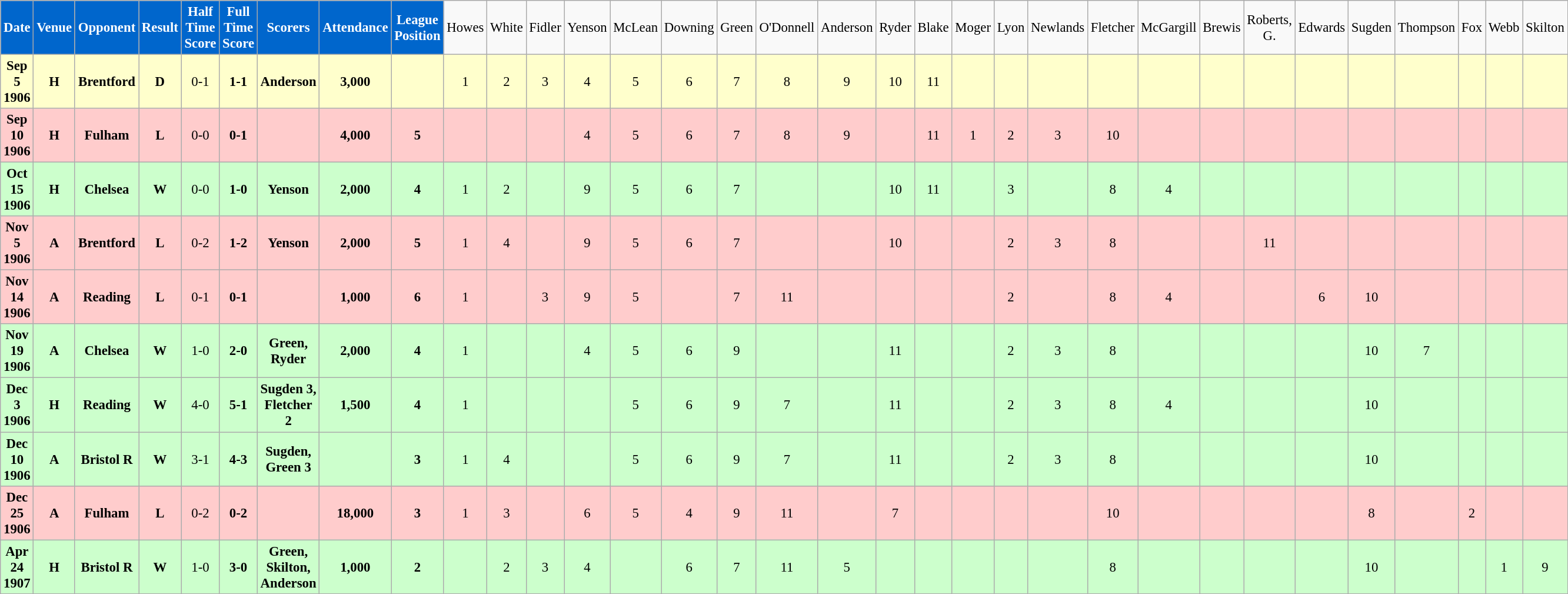<table class="wikitable sortable" style="font-size:95%; text-align:center">
<tr>
<td style="background:#0066CC; color:#FFFFFF; text-align:center;"><strong>Date</strong></td>
<td style="background:#0066CC; color:#FFFFFF; text-align:center;"><strong>Venue</strong></td>
<td style="background:#0066CC; color:#FFFFFF; text-align:center;"><strong>Opponent</strong></td>
<td style="background:#0066CC; color:#FFFFFF; text-align:center;"><strong>Result</strong></td>
<td style="background:#0066CC; color:#FFFFFF; text-align:center;"><strong>Half Time Score</strong></td>
<td style="background:#0066CC; color:#FFFFFF; text-align:center;"><strong>Full Time Score</strong></td>
<td style="background:#0066CC; color:#FFFFFF; text-align:center;"><strong>Scorers</strong></td>
<td style="background:#0066CC; color:#FFFFFF; text-align:center;"><strong>Attendance</strong></td>
<td style="background:#0066CC; color:#FFFFFF; text-align:center;"><strong>League Position</strong></td>
<td>Howes</td>
<td>White</td>
<td>Fidler</td>
<td>Yenson</td>
<td>McLean</td>
<td>Downing</td>
<td>Green</td>
<td>O'Donnell</td>
<td>Anderson</td>
<td>Ryder</td>
<td>Blake</td>
<td>Moger</td>
<td>Lyon</td>
<td>Newlands</td>
<td>Fletcher</td>
<td>McGargill</td>
<td>Brewis</td>
<td>Roberts, G.</td>
<td>Edwards</td>
<td>Sugden</td>
<td>Thompson</td>
<td>Fox</td>
<td>Webb</td>
<td>Skilton</td>
</tr>
<tr bgcolor="#FFFFCC">
<td><strong>Sep 5 1906</strong></td>
<td><strong>H</strong></td>
<td><strong>Brentford</strong></td>
<td><strong>D</strong></td>
<td>0-1</td>
<td><strong>1-1</strong></td>
<td><strong>Anderson</strong></td>
<td><strong>3,000</strong></td>
<td></td>
<td>1</td>
<td>2</td>
<td>3</td>
<td>4</td>
<td>5</td>
<td>6</td>
<td>7</td>
<td>8</td>
<td>9</td>
<td>10</td>
<td>11</td>
<td></td>
<td></td>
<td></td>
<td></td>
<td></td>
<td></td>
<td></td>
<td></td>
<td></td>
<td></td>
<td></td>
<td></td>
<td></td>
</tr>
<tr bgcolor="#FFCCCC">
<td><strong>Sep 10 1906</strong></td>
<td><strong>H</strong></td>
<td><strong>Fulham</strong></td>
<td><strong>L</strong></td>
<td>0-0</td>
<td><strong>0-1</strong></td>
<td></td>
<td><strong>4,000</strong></td>
<td><strong>5</strong></td>
<td></td>
<td></td>
<td></td>
<td>4</td>
<td>5</td>
<td>6</td>
<td>7</td>
<td>8</td>
<td>9</td>
<td></td>
<td>11</td>
<td>1</td>
<td>2</td>
<td>3</td>
<td>10</td>
<td></td>
<td></td>
<td></td>
<td></td>
<td></td>
<td></td>
<td></td>
<td></td>
<td></td>
</tr>
<tr bgcolor="#CCFFCC">
<td><strong>Oct 15 1906</strong></td>
<td><strong>H</strong></td>
<td><strong>Chelsea</strong></td>
<td><strong>W</strong></td>
<td>0-0</td>
<td><strong>1-0</strong></td>
<td><strong>Yenson</strong></td>
<td><strong>2,000</strong></td>
<td><strong>4</strong></td>
<td>1</td>
<td>2</td>
<td></td>
<td>9</td>
<td>5</td>
<td>6</td>
<td>7</td>
<td></td>
<td></td>
<td>10</td>
<td>11</td>
<td></td>
<td>3</td>
<td></td>
<td>8</td>
<td>4</td>
<td></td>
<td></td>
<td></td>
<td></td>
<td></td>
<td></td>
<td></td>
<td></td>
</tr>
<tr bgcolor="#FFCCCC">
<td><strong>Nov 5 1906</strong></td>
<td><strong>A</strong></td>
<td><strong>Brentford</strong></td>
<td><strong>L</strong></td>
<td>0-2</td>
<td><strong>1-2</strong></td>
<td><strong>Yenson</strong></td>
<td><strong>2,000</strong></td>
<td><strong>5</strong></td>
<td>1</td>
<td>4</td>
<td></td>
<td>9</td>
<td>5</td>
<td>6</td>
<td>7</td>
<td></td>
<td></td>
<td>10</td>
<td></td>
<td></td>
<td>2</td>
<td>3</td>
<td>8</td>
<td></td>
<td></td>
<td>11</td>
<td></td>
<td></td>
<td></td>
<td></td>
<td></td>
<td></td>
</tr>
<tr bgcolor="#FFCCCC">
<td><strong>Nov 14 1906</strong></td>
<td><strong>A</strong></td>
<td><strong>Reading</strong></td>
<td><strong>L</strong></td>
<td>0-1</td>
<td><strong>0-1</strong></td>
<td></td>
<td><strong>1,000</strong></td>
<td><strong>6</strong></td>
<td>1</td>
<td></td>
<td>3</td>
<td>9</td>
<td>5</td>
<td></td>
<td>7</td>
<td>11</td>
<td></td>
<td></td>
<td></td>
<td></td>
<td>2</td>
<td></td>
<td>8</td>
<td>4</td>
<td></td>
<td></td>
<td>6</td>
<td>10</td>
<td></td>
<td></td>
<td></td>
<td></td>
</tr>
<tr bgcolor="#CCFFCC">
<td><strong>Nov 19 1906</strong></td>
<td><strong>A</strong></td>
<td><strong>Chelsea</strong></td>
<td><strong>W</strong></td>
<td>1-0</td>
<td><strong>2-0</strong></td>
<td><strong>Green, Ryder</strong></td>
<td><strong>2,000</strong></td>
<td><strong>4</strong></td>
<td>1</td>
<td></td>
<td></td>
<td>4</td>
<td>5</td>
<td>6</td>
<td>9</td>
<td></td>
<td></td>
<td>11</td>
<td></td>
<td></td>
<td>2</td>
<td>3</td>
<td>8</td>
<td></td>
<td></td>
<td></td>
<td></td>
<td>10</td>
<td>7</td>
<td></td>
<td></td>
<td></td>
</tr>
<tr bgcolor="#CCFFCC">
<td><strong>Dec 3 1906</strong></td>
<td><strong>H</strong></td>
<td><strong>Reading</strong></td>
<td><strong>W</strong></td>
<td>4-0</td>
<td><strong>5-1</strong></td>
<td><strong>Sugden 3, Fletcher 2</strong></td>
<td><strong>1,500</strong></td>
<td><strong>4</strong></td>
<td>1</td>
<td></td>
<td></td>
<td></td>
<td>5</td>
<td>6</td>
<td>9</td>
<td>7</td>
<td></td>
<td>11</td>
<td></td>
<td></td>
<td>2</td>
<td>3</td>
<td>8</td>
<td>4</td>
<td></td>
<td></td>
<td></td>
<td>10</td>
<td></td>
<td></td>
<td></td>
<td></td>
</tr>
<tr bgcolor="#CCFFCC">
<td><strong>Dec 10 1906</strong></td>
<td><strong>A</strong></td>
<td><strong>Bristol R</strong></td>
<td><strong>W</strong></td>
<td>3-1</td>
<td><strong>4-3</strong></td>
<td><strong>Sugden, Green 3</strong></td>
<td></td>
<td><strong>3</strong></td>
<td>1</td>
<td>4</td>
<td></td>
<td></td>
<td>5</td>
<td>6</td>
<td>9</td>
<td>7</td>
<td></td>
<td>11</td>
<td></td>
<td></td>
<td>2</td>
<td>3</td>
<td>8</td>
<td></td>
<td></td>
<td></td>
<td></td>
<td>10</td>
<td></td>
<td></td>
<td></td>
<td></td>
</tr>
<tr bgcolor="#FFCCCC">
<td><strong>Dec 25 1906</strong></td>
<td><strong>A</strong></td>
<td><strong>Fulham</strong></td>
<td><strong>L</strong></td>
<td>0-2</td>
<td><strong>0-2</strong></td>
<td></td>
<td><strong>18,000</strong></td>
<td><strong>3</strong></td>
<td>1</td>
<td>3</td>
<td></td>
<td>6</td>
<td>5</td>
<td>4</td>
<td>9</td>
<td>11</td>
<td></td>
<td>7</td>
<td></td>
<td></td>
<td></td>
<td></td>
<td>10</td>
<td></td>
<td></td>
<td></td>
<td></td>
<td>8</td>
<td></td>
<td>2</td>
<td></td>
<td></td>
</tr>
<tr bgcolor="#CCFFCC">
<td><strong>Apr 24 1907</strong></td>
<td><strong>H</strong></td>
<td><strong>Bristol R</strong></td>
<td><strong>W</strong></td>
<td>1-0</td>
<td><strong>3-0</strong></td>
<td><strong>Green, Skilton, Anderson</strong></td>
<td><strong>1,000</strong></td>
<td><strong>2</strong></td>
<td></td>
<td>2</td>
<td>3</td>
<td>4</td>
<td></td>
<td>6</td>
<td>7</td>
<td>11</td>
<td>5</td>
<td></td>
<td></td>
<td></td>
<td></td>
<td></td>
<td>8</td>
<td></td>
<td></td>
<td></td>
<td></td>
<td>10</td>
<td></td>
<td></td>
<td>1</td>
<td>9</td>
</tr>
</table>
